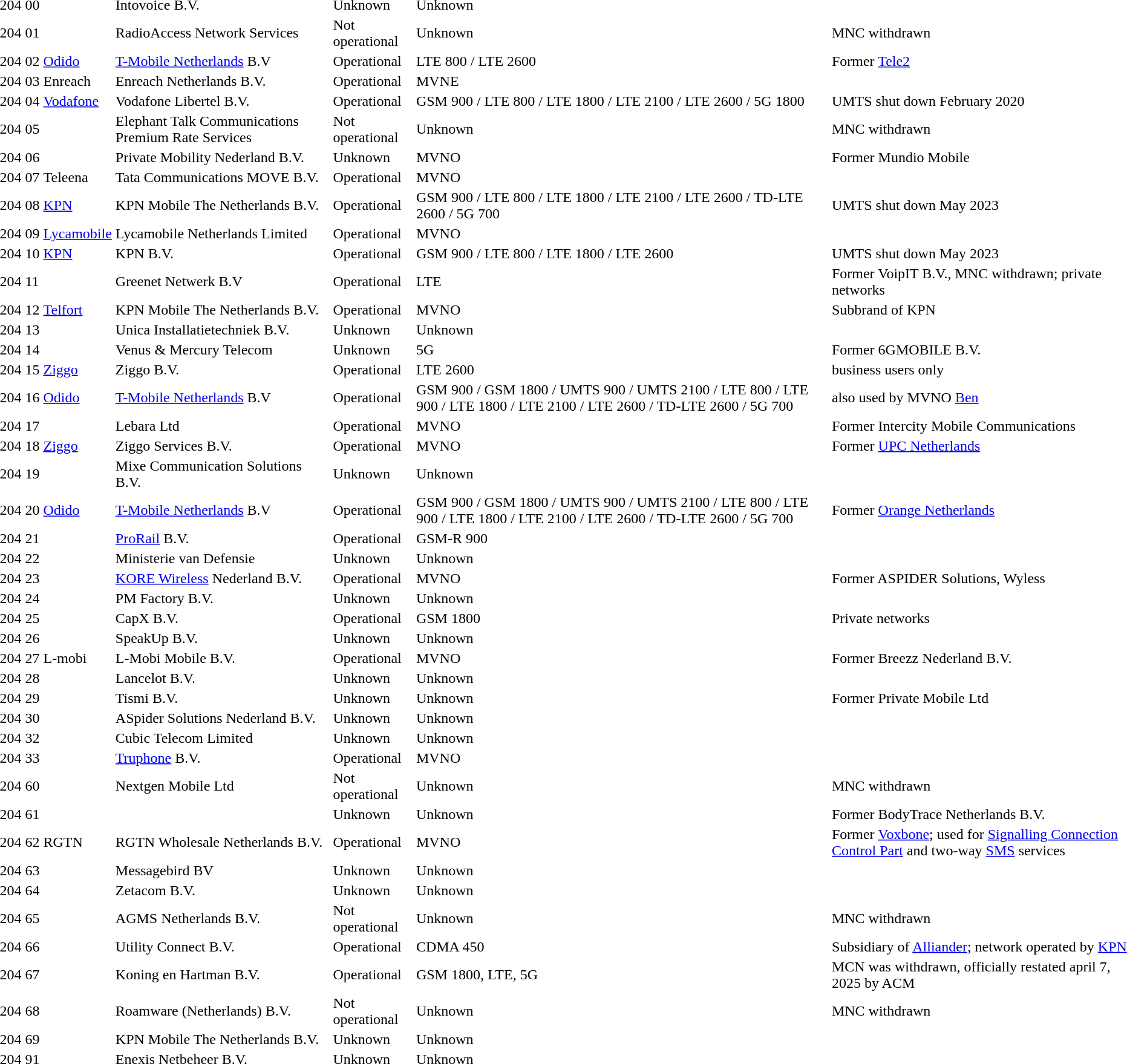<table>
<tr>
<td>204</td>
<td>00</td>
<td></td>
<td>Intovoice B.V.</td>
<td>Unknown</td>
<td>Unknown</td>
<td></td>
</tr>
<tr>
<td>204</td>
<td>01</td>
<td></td>
<td>RadioAccess Network Services</td>
<td>Not operational</td>
<td>Unknown</td>
<td> MNC withdrawn</td>
</tr>
<tr>
<td>204</td>
<td>02</td>
<td><a href='#'>Odido</a></td>
<td><a href='#'>T-Mobile Netherlands</a> B.V</td>
<td>Operational</td>
<td>LTE 800 / LTE 2600</td>
<td>Former <a href='#'>Tele2</a></td>
</tr>
<tr>
<td>204</td>
<td>03</td>
<td>Enreach</td>
<td>Enreach Netherlands B.V.</td>
<td>Operational</td>
<td>MVNE</td>
<td></td>
</tr>
<tr>
<td>204</td>
<td>04</td>
<td><a href='#'>Vodafone</a></td>
<td>Vodafone Libertel B.V.</td>
<td>Operational</td>
<td>GSM 900 / LTE 800 / LTE 1800 / LTE 2100 / LTE 2600 / 5G 1800</td>
<td> UMTS shut down February 2020</td>
</tr>
<tr>
<td>204</td>
<td>05</td>
<td></td>
<td>Elephant Talk Communications Premium Rate Services</td>
<td>Not operational</td>
<td>Unknown</td>
<td>MNC withdrawn</td>
</tr>
<tr>
<td>204</td>
<td>06</td>
<td></td>
<td>Private Mobility Nederland B.V.</td>
<td>Unknown</td>
<td>MVNO</td>
<td>Former Mundio Mobile</td>
</tr>
<tr>
<td>204</td>
<td>07</td>
<td>Teleena</td>
<td>Tata Communications MOVE B.V.</td>
<td>Operational</td>
<td>MVNO</td>
<td></td>
</tr>
<tr>
<td>204</td>
<td>08</td>
<td><a href='#'>KPN</a></td>
<td>KPN Mobile The Netherlands B.V.</td>
<td>Operational</td>
<td>GSM 900 / LTE 800 / LTE 1800 / LTE 2100 / LTE 2600 / TD-LTE 2600 / 5G 700</td>
<td> UMTS shut down May 2023</td>
</tr>
<tr>
<td>204</td>
<td>09</td>
<td><a href='#'>Lycamobile</a></td>
<td>Lycamobile Netherlands Limited</td>
<td>Operational</td>
<td>MVNO</td>
<td></td>
</tr>
<tr>
<td>204</td>
<td>10</td>
<td><a href='#'>KPN</a></td>
<td>KPN B.V.</td>
<td>Operational</td>
<td>GSM 900 / LTE 800 / LTE 1800 / LTE 2600</td>
<td>UMTS shut down May 2023</td>
</tr>
<tr>
<td>204</td>
<td>11</td>
<td></td>
<td>Greenet Netwerk B.V</td>
<td>Operational</td>
<td>LTE</td>
<td>Former VoipIT B.V., MNC withdrawn; private networks</td>
</tr>
<tr>
<td>204</td>
<td>12</td>
<td><a href='#'>Telfort</a></td>
<td>KPN Mobile The Netherlands B.V.</td>
<td>Operational</td>
<td>MVNO</td>
<td>Subbrand of KPN</td>
</tr>
<tr>
<td>204</td>
<td>13</td>
<td></td>
<td>Unica Installatietechniek B.V.</td>
<td>Unknown</td>
<td>Unknown</td>
<td></td>
</tr>
<tr>
<td>204</td>
<td>14</td>
<td></td>
<td>Venus & Mercury Telecom</td>
<td>Unknown</td>
<td>5G</td>
<td>Former 6GMOBILE B.V.</td>
</tr>
<tr>
<td>204</td>
<td>15</td>
<td><a href='#'>Ziggo</a></td>
<td>Ziggo B.V.</td>
<td>Operational</td>
<td>LTE 2600</td>
<td>business users only</td>
</tr>
<tr>
<td>204</td>
<td>16</td>
<td><a href='#'>Odido</a></td>
<td><a href='#'>T-Mobile Netherlands</a> B.V</td>
<td>Operational</td>
<td>GSM 900 / GSM 1800 / UMTS 900 / UMTS 2100 / LTE 800 / LTE 900 / LTE 1800 / LTE 2100 / LTE 2600 / TD-LTE 2600 / 5G 700</td>
<td>also used by MVNO <a href='#'>Ben</a></td>
</tr>
<tr>
<td>204</td>
<td>17</td>
<td></td>
<td>Lebara Ltd</td>
<td>Operational</td>
<td>MVNO</td>
<td>Former Intercity Mobile Communications</td>
</tr>
<tr>
<td>204</td>
<td>18</td>
<td><a href='#'>Ziggo</a></td>
<td>Ziggo Services B.V.</td>
<td>Operational</td>
<td>MVNO</td>
<td>Former <a href='#'>UPC Netherlands</a></td>
</tr>
<tr>
<td>204</td>
<td>19</td>
<td></td>
<td>Mixe Communication Solutions B.V.</td>
<td>Unknown</td>
<td>Unknown</td>
<td></td>
</tr>
<tr>
<td>204</td>
<td>20</td>
<td><a href='#'>Odido</a></td>
<td><a href='#'>T-Mobile Netherlands</a> B.V</td>
<td>Operational</td>
<td>GSM 900 / GSM 1800 / UMTS 900 / UMTS 2100 / LTE 800 / LTE 900 / LTE 1800 / LTE 2100 / LTE 2600 / TD-LTE 2600 / 5G 700</td>
<td>Former <a href='#'>Orange Netherlands</a></td>
</tr>
<tr>
<td>204</td>
<td>21</td>
<td></td>
<td><a href='#'>ProRail</a> B.V.</td>
<td>Operational</td>
<td>GSM-R 900</td>
<td></td>
</tr>
<tr>
<td>204</td>
<td>22</td>
<td></td>
<td>Ministerie van Defensie</td>
<td>Unknown</td>
<td>Unknown</td>
<td></td>
</tr>
<tr>
<td>204</td>
<td>23</td>
<td></td>
<td><a href='#'>KORE Wireless</a> Nederland B.V.</td>
<td>Operational</td>
<td>MVNO</td>
<td>Former ASPIDER Solutions, Wyless</td>
</tr>
<tr>
<td>204</td>
<td>24</td>
<td></td>
<td>PM Factory B.V.</td>
<td>Unknown</td>
<td>Unknown</td>
<td></td>
</tr>
<tr>
<td>204</td>
<td>25</td>
<td></td>
<td>CapX B.V.</td>
<td>Operational</td>
<td>GSM 1800</td>
<td>Private networks</td>
</tr>
<tr>
<td>204</td>
<td>26</td>
<td></td>
<td>SpeakUp B.V.</td>
<td>Unknown</td>
<td>Unknown</td>
<td></td>
</tr>
<tr>
<td>204</td>
<td>27</td>
<td>L-mobi</td>
<td>L-Mobi Mobile B.V.</td>
<td>Operational</td>
<td>MVNO</td>
<td>Former Breezz Nederland B.V.</td>
</tr>
<tr>
<td>204</td>
<td>28</td>
<td></td>
<td>Lancelot B.V.</td>
<td>Unknown</td>
<td>Unknown</td>
<td></td>
</tr>
<tr>
<td>204</td>
<td>29</td>
<td></td>
<td>Tismi B.V.</td>
<td>Unknown</td>
<td>Unknown</td>
<td>Former Private Mobile Ltd</td>
</tr>
<tr>
<td>204</td>
<td>30</td>
<td></td>
<td>ASpider Solutions Nederland B.V.</td>
<td>Unknown</td>
<td>Unknown</td>
<td></td>
</tr>
<tr>
<td>204</td>
<td>32</td>
<td></td>
<td>Cubic Telecom Limited</td>
<td>Unknown</td>
<td>Unknown</td>
<td></td>
</tr>
<tr>
<td>204</td>
<td>33</td>
<td></td>
<td><a href='#'>Truphone</a> B.V.</td>
<td>Operational</td>
<td>MVNO</td>
<td></td>
</tr>
<tr>
<td>204</td>
<td>60</td>
<td></td>
<td>Nextgen Mobile Ltd</td>
<td>Not operational</td>
<td>Unknown</td>
<td> MNC withdrawn</td>
</tr>
<tr>
<td>204</td>
<td>61</td>
<td></td>
<td></td>
<td>Unknown</td>
<td>Unknown</td>
<td>Former BodyTrace Netherlands B.V.</td>
</tr>
<tr>
<td>204</td>
<td>62</td>
<td>RGTN</td>
<td>RGTN Wholesale Netherlands B.V.</td>
<td>Operational</td>
<td>MVNO</td>
<td>Former <a href='#'>Voxbone</a>; used for <a href='#'>Signalling Connection Control Part</a> and two-way <a href='#'>SMS</a> services</td>
</tr>
<tr>
<td>204</td>
<td>63</td>
<td></td>
<td>Messagebird BV</td>
<td>Unknown</td>
<td>Unknown</td>
<td></td>
</tr>
<tr>
<td>204</td>
<td>64</td>
<td></td>
<td>Zetacom B.V.</td>
<td>Unknown</td>
<td>Unknown</td>
<td></td>
</tr>
<tr>
<td>204</td>
<td>65</td>
<td></td>
<td>AGMS Netherlands B.V.</td>
<td>Not operational</td>
<td>Unknown</td>
<td> MNC withdrawn</td>
</tr>
<tr>
<td>204</td>
<td>66</td>
<td></td>
<td>Utility Connect B.V.</td>
<td>Operational</td>
<td>CDMA 450</td>
<td>Subsidiary of <a href='#'>Alliander</a>; network operated by <a href='#'>KPN</a></td>
</tr>
<tr>
<td>204</td>
<td>67</td>
<td></td>
<td>Koning en Hartman B.V.</td>
<td>Operational</td>
<td>GSM 1800, LTE, 5G</td>
<td>MCN was withdrawn, officially restated april 7, 2025 by ACM </td>
</tr>
<tr>
<td>204</td>
<td>68</td>
<td></td>
<td>Roamware (Netherlands) B.V.</td>
<td>Not operational</td>
<td>Unknown</td>
<td> MNC withdrawn</td>
</tr>
<tr>
<td>204</td>
<td>69</td>
<td></td>
<td>KPN Mobile The Netherlands B.V.</td>
<td>Unknown</td>
<td>Unknown</td>
<td></td>
</tr>
<tr>
<td>204</td>
<td>91</td>
<td></td>
<td>Enexis Netbeheer B.V.</td>
<td>Unknown</td>
<td>Unknown</td>
<td></td>
</tr>
</table>
